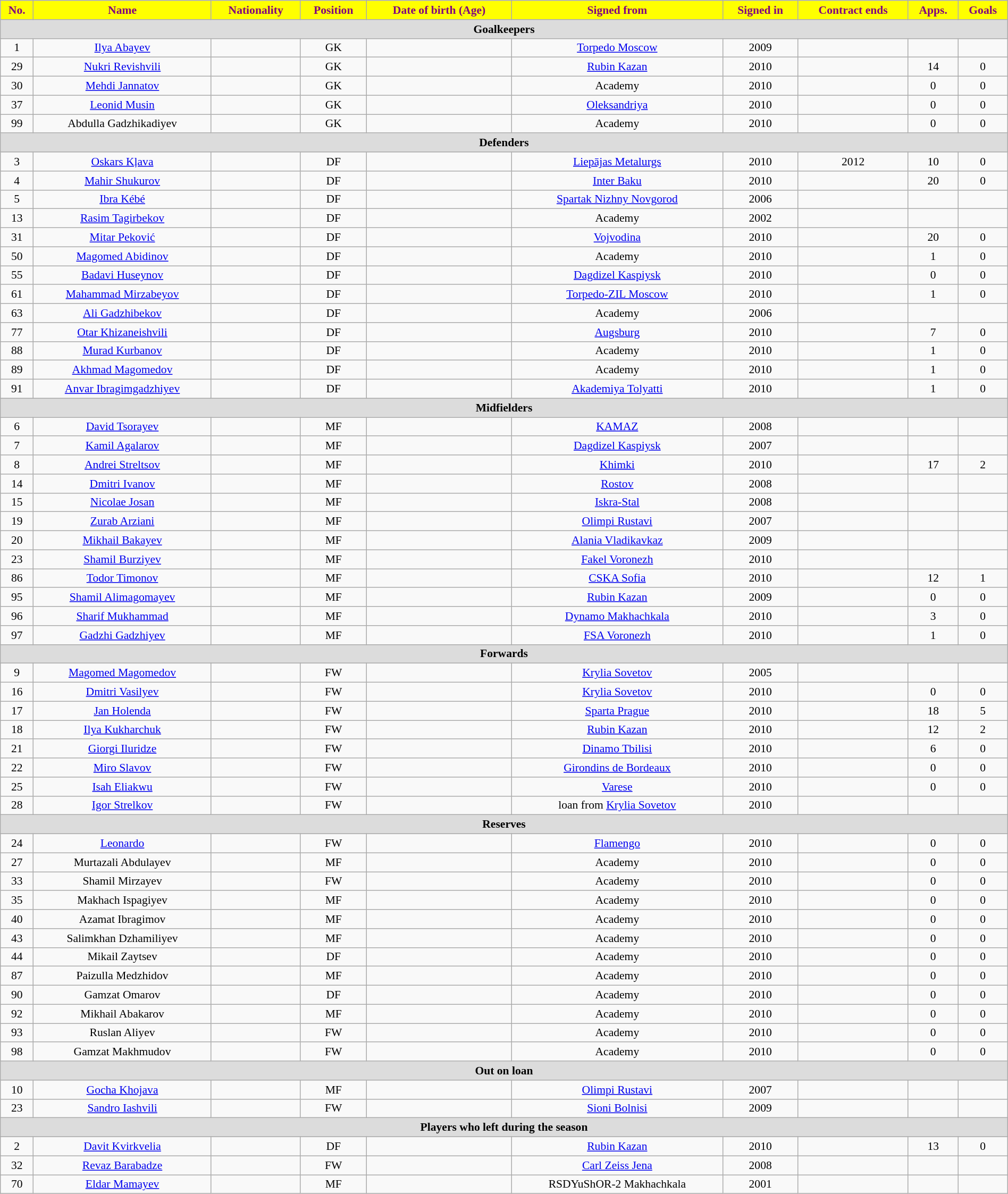<table class="wikitable"  style="text-align:center; font-size:90%; width:100%;">
<tr>
<th style="background:#ffff00; color:purple; text-align:center;">No.</th>
<th style="background:#ffff00; color:purple; text-align:center;">Name</th>
<th style="background:#ffff00; color:purple; text-align:center;">Nationality</th>
<th style="background:#ffff00; color:purple; text-align:center;">Position</th>
<th style="background:#ffff00; color:purple; text-align:center;">Date of birth (Age)</th>
<th style="background:#ffff00; color:purple; text-align:center;">Signed from</th>
<th style="background:#ffff00; color:purple; text-align:center;">Signed in</th>
<th style="background:#ffff00; color:purple; text-align:center;">Contract ends</th>
<th style="background:#ffff00; color:purple; text-align:center;">Apps.</th>
<th style="background:#ffff00; color:purple; text-align:center;">Goals</th>
</tr>
<tr>
<th colspan="11"  style="background:#dcdcdc; text-align:center;">Goalkeepers</th>
</tr>
<tr>
<td>1</td>
<td><a href='#'>Ilya Abayev</a></td>
<td></td>
<td>GK</td>
<td></td>
<td><a href='#'>Torpedo Moscow</a></td>
<td>2009</td>
<td></td>
<td></td>
<td></td>
</tr>
<tr>
<td>29</td>
<td><a href='#'>Nukri Revishvili</a></td>
<td></td>
<td>GK</td>
<td></td>
<td><a href='#'>Rubin Kazan</a></td>
<td>2010</td>
<td></td>
<td>14</td>
<td>0</td>
</tr>
<tr>
<td>30</td>
<td><a href='#'>Mehdi Jannatov</a></td>
<td></td>
<td>GK</td>
<td></td>
<td>Academy</td>
<td>2010</td>
<td></td>
<td>0</td>
<td>0</td>
</tr>
<tr>
<td>37</td>
<td><a href='#'>Leonid Musin</a></td>
<td></td>
<td>GK</td>
<td></td>
<td><a href='#'>Oleksandriya</a></td>
<td>2010</td>
<td></td>
<td>0</td>
<td>0</td>
</tr>
<tr>
<td>99</td>
<td>Abdulla Gadzhikadiyev</td>
<td></td>
<td>GK</td>
<td></td>
<td>Academy</td>
<td>2010</td>
<td></td>
<td>0</td>
<td>0</td>
</tr>
<tr>
<th colspan="11"  style="background:#dcdcdc; text-align:center;">Defenders</th>
</tr>
<tr>
<td>3</td>
<td><a href='#'>Oskars Kļava</a></td>
<td></td>
<td>DF</td>
<td></td>
<td><a href='#'>Liepājas Metalurgs</a></td>
<td>2010</td>
<td>2012</td>
<td>10</td>
<td>0</td>
</tr>
<tr>
<td>4</td>
<td><a href='#'>Mahir Shukurov</a></td>
<td></td>
<td>DF</td>
<td></td>
<td><a href='#'>Inter Baku</a></td>
<td>2010</td>
<td></td>
<td>20</td>
<td>0</td>
</tr>
<tr>
<td>5</td>
<td><a href='#'>Ibra Kébé</a></td>
<td></td>
<td>DF</td>
<td></td>
<td><a href='#'>Spartak Nizhny Novgorod</a></td>
<td>2006</td>
<td></td>
<td></td>
<td></td>
</tr>
<tr>
<td>13</td>
<td><a href='#'>Rasim Tagirbekov</a></td>
<td></td>
<td>DF</td>
<td></td>
<td>Academy</td>
<td>2002</td>
<td></td>
<td></td>
<td></td>
</tr>
<tr>
<td>31</td>
<td><a href='#'>Mitar Peković</a></td>
<td></td>
<td>DF</td>
<td></td>
<td><a href='#'>Vojvodina</a></td>
<td>2010</td>
<td></td>
<td>20</td>
<td>0</td>
</tr>
<tr>
<td>50</td>
<td><a href='#'>Magomed Abidinov</a></td>
<td></td>
<td>DF</td>
<td></td>
<td>Academy</td>
<td>2010</td>
<td></td>
<td>1</td>
<td>0</td>
</tr>
<tr>
<td>55</td>
<td><a href='#'>Badavi Huseynov</a></td>
<td></td>
<td>DF</td>
<td></td>
<td><a href='#'>Dagdizel Kaspiysk</a></td>
<td>2010</td>
<td></td>
<td>0</td>
<td>0</td>
</tr>
<tr>
<td>61</td>
<td><a href='#'>Mahammad Mirzabeyov</a></td>
<td></td>
<td>DF</td>
<td></td>
<td><a href='#'>Torpedo-ZIL Moscow</a></td>
<td>2010</td>
<td></td>
<td>1</td>
<td>0</td>
</tr>
<tr>
<td>63</td>
<td><a href='#'>Ali Gadzhibekov</a></td>
<td></td>
<td>DF</td>
<td></td>
<td>Academy</td>
<td>2006</td>
<td></td>
<td></td>
<td></td>
</tr>
<tr>
<td>77</td>
<td><a href='#'>Otar Khizaneishvili</a></td>
<td></td>
<td>DF</td>
<td></td>
<td><a href='#'>Augsburg</a></td>
<td>2010</td>
<td></td>
<td>7</td>
<td>0</td>
</tr>
<tr>
<td>88</td>
<td><a href='#'>Murad Kurbanov</a></td>
<td></td>
<td>DF</td>
<td></td>
<td>Academy</td>
<td>2010</td>
<td></td>
<td>1</td>
<td>0</td>
</tr>
<tr>
<td>89</td>
<td><a href='#'>Akhmad Magomedov</a></td>
<td></td>
<td>DF</td>
<td></td>
<td>Academy</td>
<td>2010</td>
<td></td>
<td>1</td>
<td>0</td>
</tr>
<tr>
<td>91</td>
<td><a href='#'>Anvar Ibragimgadzhiyev</a></td>
<td></td>
<td>DF</td>
<td></td>
<td><a href='#'>Akademiya Tolyatti</a></td>
<td>2010</td>
<td></td>
<td>1</td>
<td>0</td>
</tr>
<tr>
<th colspan="11"  style="background:#dcdcdc; text-align:center;">Midfielders</th>
</tr>
<tr>
<td>6</td>
<td><a href='#'>David Tsorayev</a></td>
<td></td>
<td>MF</td>
<td></td>
<td><a href='#'>KAMAZ</a></td>
<td>2008</td>
<td></td>
<td></td>
<td></td>
</tr>
<tr>
<td>7</td>
<td><a href='#'>Kamil Agalarov</a></td>
<td></td>
<td>MF</td>
<td></td>
<td><a href='#'>Dagdizel Kaspiysk</a></td>
<td>2007</td>
<td></td>
<td></td>
<td></td>
</tr>
<tr>
<td>8</td>
<td><a href='#'>Andrei Streltsov</a></td>
<td></td>
<td>MF</td>
<td></td>
<td><a href='#'>Khimki</a></td>
<td>2010</td>
<td></td>
<td>17</td>
<td>2</td>
</tr>
<tr>
<td>14</td>
<td><a href='#'>Dmitri Ivanov</a></td>
<td></td>
<td>MF</td>
<td></td>
<td><a href='#'>Rostov</a></td>
<td>2008</td>
<td></td>
<td></td>
<td></td>
</tr>
<tr>
<td>15</td>
<td><a href='#'>Nicolae Josan</a></td>
<td></td>
<td>MF</td>
<td></td>
<td><a href='#'>Iskra-Stal</a></td>
<td>2008</td>
<td></td>
<td></td>
<td></td>
</tr>
<tr>
<td>19</td>
<td><a href='#'>Zurab Arziani</a></td>
<td></td>
<td>MF</td>
<td></td>
<td><a href='#'>Olimpi Rustavi</a></td>
<td>2007</td>
<td></td>
<td></td>
<td></td>
</tr>
<tr>
<td>20</td>
<td><a href='#'>Mikhail Bakayev</a></td>
<td></td>
<td>MF</td>
<td></td>
<td><a href='#'>Alania Vladikavkaz</a></td>
<td>2009</td>
<td></td>
<td></td>
<td></td>
</tr>
<tr>
<td>23</td>
<td><a href='#'>Shamil Burziyev</a></td>
<td></td>
<td>MF</td>
<td></td>
<td><a href='#'>Fakel Voronezh</a></td>
<td>2010</td>
<td></td>
<td></td>
<td></td>
</tr>
<tr>
<td>86</td>
<td><a href='#'>Todor Timonov</a></td>
<td></td>
<td>MF</td>
<td></td>
<td><a href='#'>CSKA Sofia</a></td>
<td>2010</td>
<td></td>
<td>12</td>
<td>1</td>
</tr>
<tr>
<td>95</td>
<td><a href='#'>Shamil Alimagomayev</a></td>
<td></td>
<td>MF</td>
<td></td>
<td><a href='#'>Rubin Kazan</a></td>
<td>2009</td>
<td></td>
<td>0</td>
<td>0</td>
</tr>
<tr>
<td>96</td>
<td><a href='#'>Sharif Mukhammad</a></td>
<td></td>
<td>MF</td>
<td></td>
<td><a href='#'>Dynamo Makhachkala</a></td>
<td>2010</td>
<td></td>
<td>3</td>
<td>0</td>
</tr>
<tr>
<td>97</td>
<td><a href='#'>Gadzhi Gadzhiyev</a></td>
<td></td>
<td>MF</td>
<td></td>
<td><a href='#'>FSA Voronezh</a></td>
<td>2010</td>
<td></td>
<td>1</td>
<td>0</td>
</tr>
<tr>
<th colspan="11"  style="background:#dcdcdc; text-align:center;">Forwards</th>
</tr>
<tr>
<td>9</td>
<td><a href='#'>Magomed Magomedov</a></td>
<td></td>
<td>FW</td>
<td></td>
<td><a href='#'>Krylia Sovetov</a></td>
<td>2005</td>
<td></td>
<td></td>
<td></td>
</tr>
<tr>
<td>16</td>
<td><a href='#'>Dmitri Vasilyev</a></td>
<td></td>
<td>FW</td>
<td></td>
<td><a href='#'>Krylia Sovetov</a></td>
<td>2010</td>
<td></td>
<td>0</td>
<td>0</td>
</tr>
<tr>
<td>17</td>
<td><a href='#'>Jan Holenda</a></td>
<td></td>
<td>FW</td>
<td></td>
<td><a href='#'>Sparta Prague</a></td>
<td>2010</td>
<td></td>
<td>18</td>
<td>5</td>
</tr>
<tr>
<td>18</td>
<td><a href='#'>Ilya Kukharchuk</a></td>
<td></td>
<td>FW</td>
<td></td>
<td><a href='#'>Rubin Kazan</a></td>
<td>2010</td>
<td></td>
<td>12</td>
<td>2</td>
</tr>
<tr>
<td>21</td>
<td><a href='#'>Giorgi Iluridze</a></td>
<td></td>
<td>FW</td>
<td></td>
<td><a href='#'>Dinamo Tbilisi</a></td>
<td>2010</td>
<td></td>
<td>6</td>
<td>0</td>
</tr>
<tr>
<td>22</td>
<td><a href='#'>Miro Slavov</a></td>
<td></td>
<td>FW</td>
<td></td>
<td><a href='#'>Girondins de Bordeaux</a></td>
<td>2010</td>
<td></td>
<td>0</td>
<td>0</td>
</tr>
<tr>
<td>25</td>
<td><a href='#'>Isah Eliakwu</a></td>
<td></td>
<td>FW</td>
<td></td>
<td><a href='#'>Varese</a></td>
<td>2010</td>
<td></td>
<td>0</td>
<td>0</td>
</tr>
<tr>
<td>28</td>
<td><a href='#'>Igor Strelkov</a></td>
<td></td>
<td>FW</td>
<td></td>
<td>loan from <a href='#'>Krylia Sovetov</a></td>
<td>2010</td>
<td></td>
<td></td>
<td></td>
</tr>
<tr>
<th colspan="11"  style="background:#dcdcdc; text-align:center;">Reserves</th>
</tr>
<tr>
<td>24</td>
<td><a href='#'>Leonardo</a></td>
<td></td>
<td>FW</td>
<td></td>
<td><a href='#'>Flamengo</a></td>
<td>2010</td>
<td></td>
<td>0</td>
<td>0</td>
</tr>
<tr>
<td>27</td>
<td>Murtazali Abdulayev</td>
<td></td>
<td>MF</td>
<td></td>
<td>Academy</td>
<td>2010</td>
<td></td>
<td>0</td>
<td>0</td>
</tr>
<tr>
<td>33</td>
<td>Shamil Mirzayev</td>
<td></td>
<td>FW</td>
<td></td>
<td>Academy</td>
<td>2010</td>
<td></td>
<td>0</td>
<td>0</td>
</tr>
<tr>
<td>35</td>
<td>Makhach Ispagiyev</td>
<td></td>
<td>MF</td>
<td></td>
<td>Academy</td>
<td>2010</td>
<td></td>
<td>0</td>
<td>0</td>
</tr>
<tr>
<td>40</td>
<td>Azamat Ibragimov</td>
<td></td>
<td>MF</td>
<td></td>
<td>Academy</td>
<td>2010</td>
<td></td>
<td>0</td>
<td>0</td>
</tr>
<tr>
<td>43</td>
<td>Salimkhan Dzhamiliyev</td>
<td></td>
<td>MF</td>
<td></td>
<td>Academy</td>
<td>2010</td>
<td></td>
<td>0</td>
<td>0</td>
</tr>
<tr>
<td>44</td>
<td>Mikail Zaytsev</td>
<td></td>
<td>DF</td>
<td></td>
<td>Academy</td>
<td>2010</td>
<td></td>
<td>0</td>
<td>0</td>
</tr>
<tr>
<td>87</td>
<td>Paizulla Medzhidov</td>
<td></td>
<td>MF</td>
<td></td>
<td>Academy</td>
<td>2010</td>
<td></td>
<td>0</td>
<td>0</td>
</tr>
<tr>
<td>90</td>
<td>Gamzat Omarov</td>
<td></td>
<td>DF</td>
<td></td>
<td>Academy</td>
<td>2010</td>
<td></td>
<td>0</td>
<td>0</td>
</tr>
<tr>
<td>92</td>
<td>Mikhail Abakarov</td>
<td></td>
<td>MF</td>
<td></td>
<td>Academy</td>
<td>2010</td>
<td></td>
<td>0</td>
<td>0</td>
</tr>
<tr>
<td>93</td>
<td>Ruslan Aliyev</td>
<td></td>
<td>FW</td>
<td></td>
<td>Academy</td>
<td>2010</td>
<td></td>
<td>0</td>
<td>0</td>
</tr>
<tr>
<td>98</td>
<td>Gamzat Makhmudov</td>
<td></td>
<td>FW</td>
<td></td>
<td>Academy</td>
<td>2010</td>
<td></td>
<td>0</td>
<td>0</td>
</tr>
<tr>
<th colspan="11"  style="background:#dcdcdc; text-align:center;">Out on loan</th>
</tr>
<tr>
<td>10</td>
<td><a href='#'>Gocha Khojava</a></td>
<td></td>
<td>MF</td>
<td></td>
<td><a href='#'>Olimpi Rustavi</a></td>
<td>2007</td>
<td></td>
<td></td>
<td></td>
</tr>
<tr>
<td>23</td>
<td><a href='#'>Sandro Iashvili</a></td>
<td></td>
<td>FW</td>
<td></td>
<td><a href='#'>Sioni Bolnisi</a></td>
<td>2009</td>
<td></td>
<td></td>
<td></td>
</tr>
<tr>
<th colspan="11"  style="background:#dcdcdc; text-align:center;">Players who left during the season</th>
</tr>
<tr>
<td>2</td>
<td><a href='#'>Davit Kvirkvelia</a></td>
<td></td>
<td>DF</td>
<td></td>
<td><a href='#'>Rubin Kazan</a></td>
<td>2010</td>
<td></td>
<td>13</td>
<td>0</td>
</tr>
<tr>
<td>32</td>
<td><a href='#'>Revaz Barabadze</a></td>
<td></td>
<td>FW</td>
<td></td>
<td><a href='#'>Carl Zeiss Jena</a></td>
<td>2008</td>
<td></td>
<td></td>
<td></td>
</tr>
<tr>
<td>70</td>
<td><a href='#'>Eldar Mamayev</a></td>
<td></td>
<td>MF</td>
<td></td>
<td>RSDYuShOR-2 Makhachkala</td>
<td>2001</td>
<td></td>
<td></td>
<td></td>
</tr>
</table>
